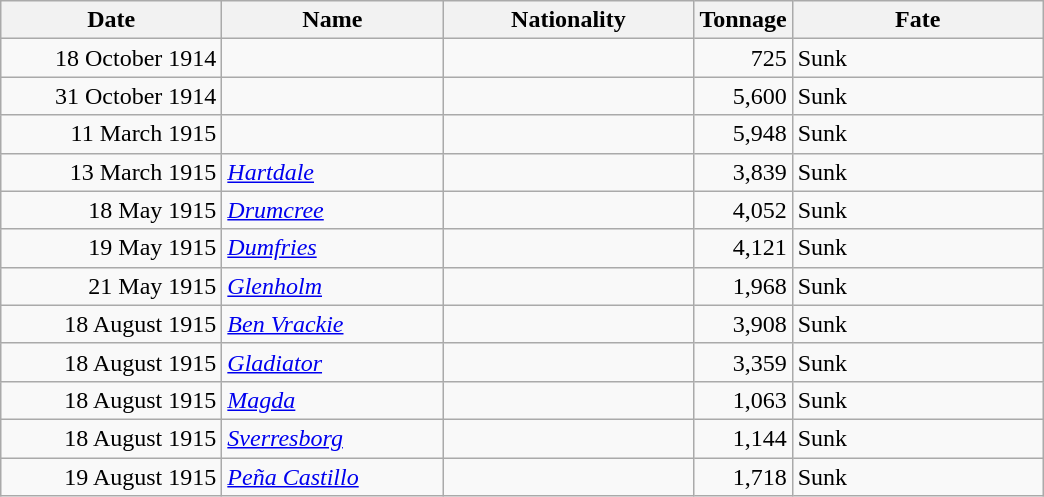<table class="wikitable sortable">
<tr>
<th width="140px">Date</th>
<th width="140px">Name</th>
<th width="160px">Nationality</th>
<th width="25px">Tonnage</th>
<th width="160px">Fate</th>
</tr>
<tr>
<td align="right">18 October 1914</td>
<td align="left"></td>
<td align="left"></td>
<td align="right">725</td>
<td align="left">Sunk</td>
</tr>
<tr>
<td align="right">31 October 1914</td>
<td align="left"></td>
<td align="left"></td>
<td align="right">5,600</td>
<td align="left">Sunk</td>
</tr>
<tr>
<td align="right">11 March 1915</td>
<td align="left"></td>
<td align="left"></td>
<td align="right">5,948</td>
<td align="left">Sunk</td>
</tr>
<tr>
<td align="right">13 March 1915</td>
<td align="left"><a href='#'><em>Hartdale</em></a></td>
<td align="left"></td>
<td align="right">3,839</td>
<td align="left">Sunk</td>
</tr>
<tr>
<td align="right">18 May 1915</td>
<td align="left"><a href='#'><em>Drumcree</em></a></td>
<td align="left"></td>
<td align="right">4,052</td>
<td align="left">Sunk</td>
</tr>
<tr>
<td align="right">19 May 1915</td>
<td align="left"><a href='#'><em>Dumfries</em></a></td>
<td align="left"></td>
<td align="right">4,121</td>
<td align="left">Sunk</td>
</tr>
<tr>
<td align="right">21 May 1915</td>
<td align="left"><a href='#'><em>Glenholm</em></a></td>
<td align="left"></td>
<td align="right">1,968</td>
<td align="left">Sunk</td>
</tr>
<tr>
<td align="right">18 August 1915</td>
<td align="left"><a href='#'><em>Ben Vrackie</em></a></td>
<td align="left"></td>
<td align="right">3,908</td>
<td align="left">Sunk</td>
</tr>
<tr>
<td align="right">18 August 1915</td>
<td align="left"><a href='#'><em>Gladiator</em></a></td>
<td align="left"></td>
<td align="right">3,359</td>
<td align="left">Sunk</td>
</tr>
<tr>
<td align="right">18 August 1915</td>
<td align="left"><a href='#'><em>Magda</em></a></td>
<td align="left"></td>
<td align="right">1,063</td>
<td align="left">Sunk</td>
</tr>
<tr>
<td align="right">18 August 1915</td>
<td align="left"><a href='#'><em>Sverresborg</em></a></td>
<td align="left"></td>
<td align="right">1,144</td>
<td align="left">Sunk</td>
</tr>
<tr>
<td align="right">19 August 1915</td>
<td align="left"><a href='#'><em>Peña Castillo</em></a></td>
<td align="left"></td>
<td align="right">1,718</td>
<td align="left">Sunk</td>
</tr>
</table>
